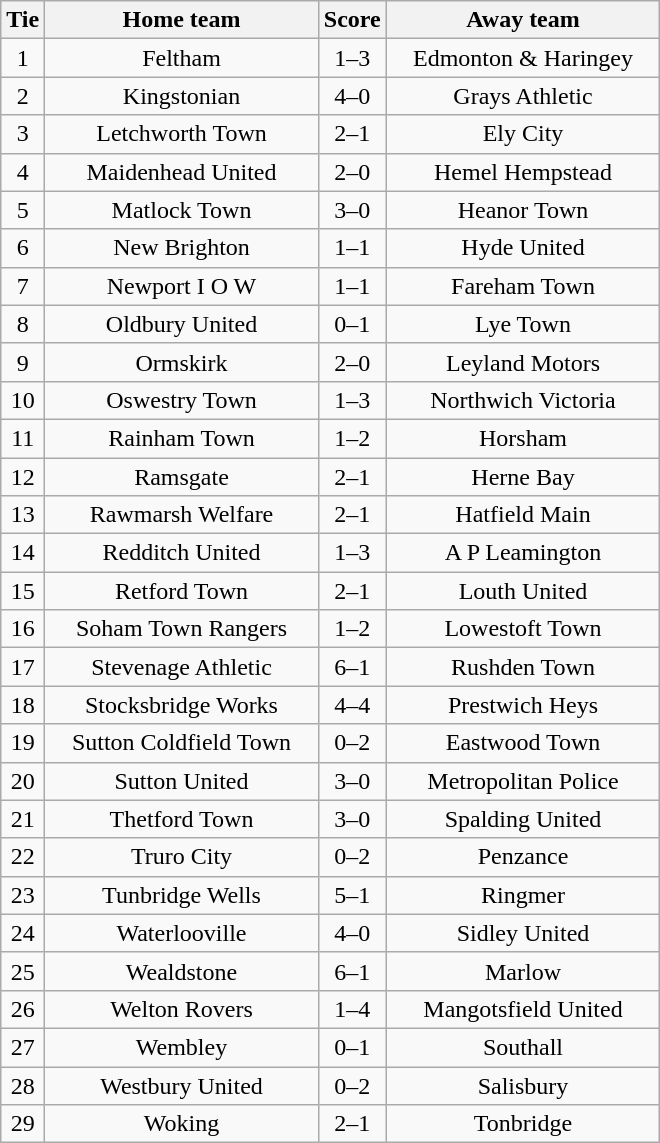<table class="wikitable" style="text-align:center;">
<tr>
<th width=20>Tie</th>
<th width=175>Home team</th>
<th width=20>Score</th>
<th width=175>Away team</th>
</tr>
<tr>
<td>1</td>
<td>Feltham</td>
<td>1–3</td>
<td>Edmonton & Haringey</td>
</tr>
<tr>
<td>2</td>
<td>Kingstonian</td>
<td>4–0</td>
<td>Grays Athletic</td>
</tr>
<tr>
<td>3</td>
<td>Letchworth Town</td>
<td>2–1</td>
<td>Ely City</td>
</tr>
<tr>
<td>4</td>
<td>Maidenhead United</td>
<td>2–0</td>
<td>Hemel Hempstead</td>
</tr>
<tr>
<td>5</td>
<td>Matlock Town</td>
<td>3–0</td>
<td>Heanor Town</td>
</tr>
<tr>
<td>6</td>
<td>New Brighton</td>
<td>1–1</td>
<td>Hyde United</td>
</tr>
<tr>
<td>7</td>
<td>Newport I O W</td>
<td>1–1</td>
<td>Fareham Town</td>
</tr>
<tr>
<td>8</td>
<td>Oldbury United</td>
<td>0–1</td>
<td>Lye Town</td>
</tr>
<tr>
<td>9</td>
<td>Ormskirk</td>
<td>2–0</td>
<td>Leyland Motors</td>
</tr>
<tr>
<td>10</td>
<td>Oswestry Town</td>
<td>1–3</td>
<td>Northwich Victoria</td>
</tr>
<tr>
<td>11</td>
<td>Rainham Town</td>
<td>1–2</td>
<td>Horsham</td>
</tr>
<tr>
<td>12</td>
<td>Ramsgate</td>
<td>2–1</td>
<td>Herne Bay</td>
</tr>
<tr>
<td>13</td>
<td>Rawmarsh Welfare</td>
<td>2–1</td>
<td>Hatfield Main</td>
</tr>
<tr>
<td>14</td>
<td>Redditch United</td>
<td>1–3</td>
<td>A P Leamington</td>
</tr>
<tr>
<td>15</td>
<td>Retford Town</td>
<td>2–1</td>
<td>Louth United</td>
</tr>
<tr>
<td>16</td>
<td>Soham Town Rangers</td>
<td>1–2</td>
<td>Lowestoft Town</td>
</tr>
<tr>
<td>17</td>
<td>Stevenage Athletic</td>
<td>6–1</td>
<td>Rushden Town</td>
</tr>
<tr>
<td>18</td>
<td>Stocksbridge Works</td>
<td>4–4</td>
<td>Prestwich Heys</td>
</tr>
<tr>
<td>19</td>
<td>Sutton Coldfield Town</td>
<td>0–2</td>
<td>Eastwood Town</td>
</tr>
<tr>
<td>20</td>
<td>Sutton United</td>
<td>3–0</td>
<td>Metropolitan Police</td>
</tr>
<tr>
<td>21</td>
<td>Thetford Town</td>
<td>3–0</td>
<td>Spalding United</td>
</tr>
<tr>
<td>22</td>
<td>Truro City</td>
<td>0–2</td>
<td>Penzance</td>
</tr>
<tr>
<td>23</td>
<td>Tunbridge Wells</td>
<td>5–1</td>
<td>Ringmer</td>
</tr>
<tr>
<td>24</td>
<td>Waterlooville</td>
<td>4–0</td>
<td>Sidley United</td>
</tr>
<tr>
<td>25</td>
<td>Wealdstone</td>
<td>6–1</td>
<td>Marlow</td>
</tr>
<tr>
<td>26</td>
<td>Welton Rovers</td>
<td>1–4</td>
<td>Mangotsfield United</td>
</tr>
<tr>
<td>27</td>
<td>Wembley</td>
<td>0–1</td>
<td>Southall</td>
</tr>
<tr>
<td>28</td>
<td>Westbury United</td>
<td>0–2</td>
<td>Salisbury</td>
</tr>
<tr>
<td>29</td>
<td>Woking</td>
<td>2–1</td>
<td>Tonbridge</td>
</tr>
</table>
